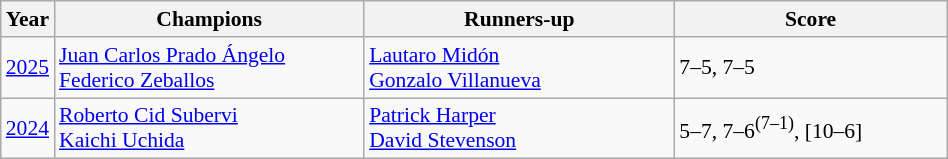<table class="wikitable" style="font-size:90%">
<tr>
<th>Year</th>
<th width="200">Champions</th>
<th width="200">Runners-up</th>
<th width="175">Score</th>
</tr>
<tr>
<td><a href='#'>2025</a></td>
<td> <a href='#'>Juan Carlos Prado Ángelo</a><br> <a href='#'>Federico Zeballos</a></td>
<td> <a href='#'>Lautaro Midón</a><br> <a href='#'>Gonzalo Villanueva</a></td>
<td>7–5, 7–5</td>
</tr>
<tr>
<td><a href='#'>2024</a></td>
<td> <a href='#'>Roberto Cid Subervi</a><br> <a href='#'>Kaichi Uchida</a></td>
<td> <a href='#'>Patrick Harper</a><br> <a href='#'>David Stevenson</a></td>
<td>5–7, 7–6<sup>(7–1)</sup>, [10–6]</td>
</tr>
</table>
